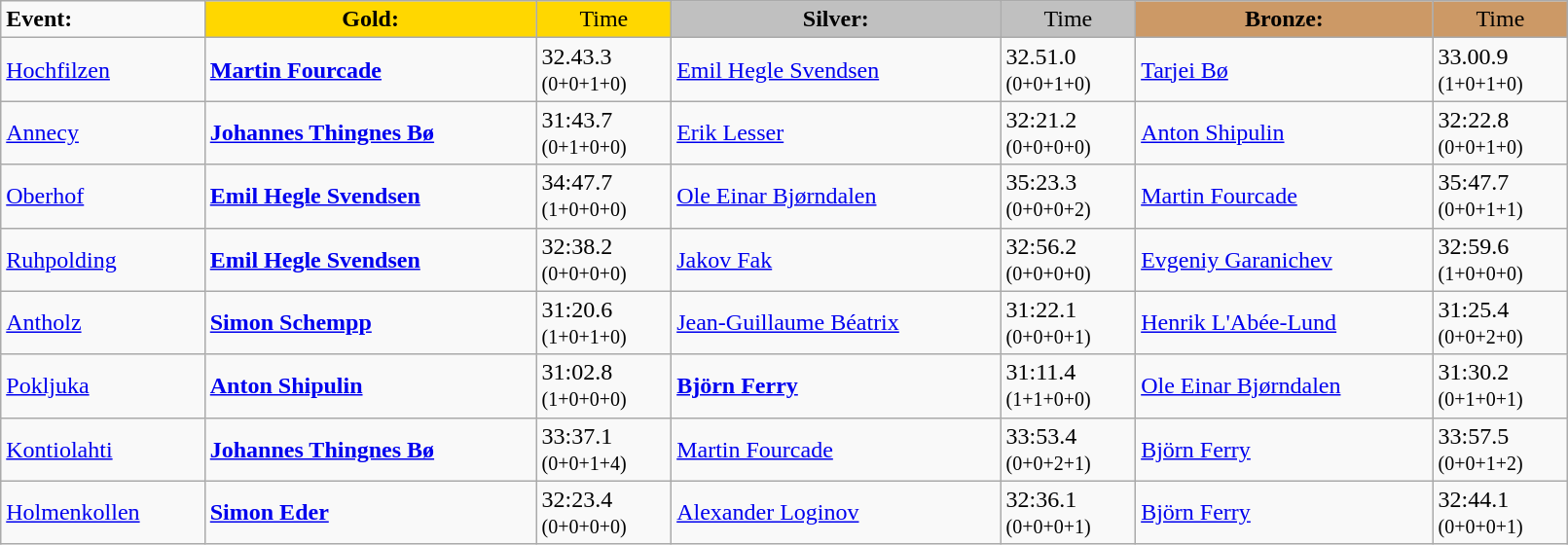<table class="wikitable" width=85%>
<tr>
<td><strong>Event:</strong></td>
<td style="text-align:center;background-color:gold;"><strong>Gold:</strong></td>
<td style="text-align:center;background-color:gold;">Time</td>
<td style="text-align:center;background-color:silver;"><strong>Silver:</strong></td>
<td style="text-align:center;background-color:silver;">Time</td>
<td style="text-align:center;background-color:#CC9966;"><strong>Bronze:</strong></td>
<td style="text-align:center;background-color:#CC9966;">Time</td>
</tr>
<tr>
<td><a href='#'>Hochfilzen</a><br></td>
<td><strong><a href='#'>Martin Fourcade</a></strong><br><small></small></td>
<td>32.43.3<br><small>(0+0+1+0)</small></td>
<td><a href='#'>Emil Hegle Svendsen</a><br><small></small></td>
<td>32.51.0<br><small>(0+0+1+0)</small></td>
<td><a href='#'>Tarjei Bø</a><br><small></small></td>
<td>33.00.9<br><small>(1+0+1+0)</small></td>
</tr>
<tr>
<td><a href='#'>Annecy</a><br></td>
<td><strong><a href='#'>Johannes Thingnes Bø</a></strong><br><small></small></td>
<td>31:43.7<br><small>(0+1+0+0)</small></td>
<td><a href='#'>Erik Lesser</a><br><small></small></td>
<td>32:21.2<br><small>(0+0+0+0)</small></td>
<td><a href='#'>Anton Shipulin</a><br><small></small></td>
<td>32:22.8<br><small>(0+0+1+0)</small></td>
</tr>
<tr>
<td><a href='#'>Oberhof</a><br></td>
<td><strong><a href='#'>Emil Hegle Svendsen</a></strong><br><small></small></td>
<td>34:47.7<br><small>(1+0+0+0)</small></td>
<td><a href='#'>Ole Einar Bjørndalen</a><br><small></small></td>
<td>35:23.3<br><small>(0+0+0+2)</small></td>
<td><a href='#'>Martin Fourcade</a><br><small></small></td>
<td>35:47.7<br><small>(0+0+1+1)</small></td>
</tr>
<tr>
<td><a href='#'>Ruhpolding</a><br></td>
<td><strong><a href='#'>Emil Hegle Svendsen</a></strong><br><small></small></td>
<td>32:38.2<br><small>(0+0+0+0)</small></td>
<td><a href='#'>Jakov Fak</a><br><small></small></td>
<td>32:56.2<br><small>(0+0+0+0)</small></td>
<td><a href='#'>Evgeniy Garanichev</a><br><small></small></td>
<td>32:59.6<br><small>(1+0+0+0)</small></td>
</tr>
<tr>
<td><a href='#'>Antholz</a><br></td>
<td><strong><a href='#'>Simon Schempp</a></strong><br><small></small></td>
<td>31:20.6<br><small>(1+0+1+0)</small></td>
<td><a href='#'>Jean-Guillaume Béatrix</a><br><small></small></td>
<td>31:22.1<br><small>(0+0+0+1)</small></td>
<td><a href='#'>Henrik L'Abée-Lund</a><br><small></small></td>
<td>31:25.4<br><small>(0+0+2+0)</small></td>
</tr>
<tr>
<td><a href='#'>Pokljuka</a><br></td>
<td><strong><a href='#'>Anton Shipulin</a></strong><br><small></small></td>
<td>31:02.8<br><small>(1+0+0+0)</small></td>
<td><strong><a href='#'>Björn Ferry</a></strong><br><small></small></td>
<td>31:11.4<br><small>(1+1+0+0)</small></td>
<td><a href='#'>Ole Einar Bjørndalen</a><br><small></small></td>
<td>31:30.2<br><small>(0+1+0+1)</small></td>
</tr>
<tr>
<td><a href='#'>Kontiolahti</a><br></td>
<td><strong><a href='#'>Johannes Thingnes Bø</a></strong><br><small></small></td>
<td>33:37.1<br><small>(0+0+1+4)</small></td>
<td><a href='#'>Martin Fourcade</a><br><small></small></td>
<td>33:53.4<br><small>(0+0+2+1)</small></td>
<td><a href='#'>Björn Ferry</a><br><small></small></td>
<td>33:57.5<br><small>(0+0+1+2)</small></td>
</tr>
<tr>
<td><a href='#'>Holmenkollen</a><br></td>
<td><strong><a href='#'>Simon Eder</a></strong><br><small></small></td>
<td>32:23.4<br><small>(0+0+0+0)</small></td>
<td><a href='#'>Alexander Loginov</a><br><small></small></td>
<td>32:36.1<br><small>(0+0+0+1)</small></td>
<td><a href='#'>Björn Ferry</a><br><small></small></td>
<td>32:44.1<br><small>(0+0+0+1)</small></td>
</tr>
</table>
